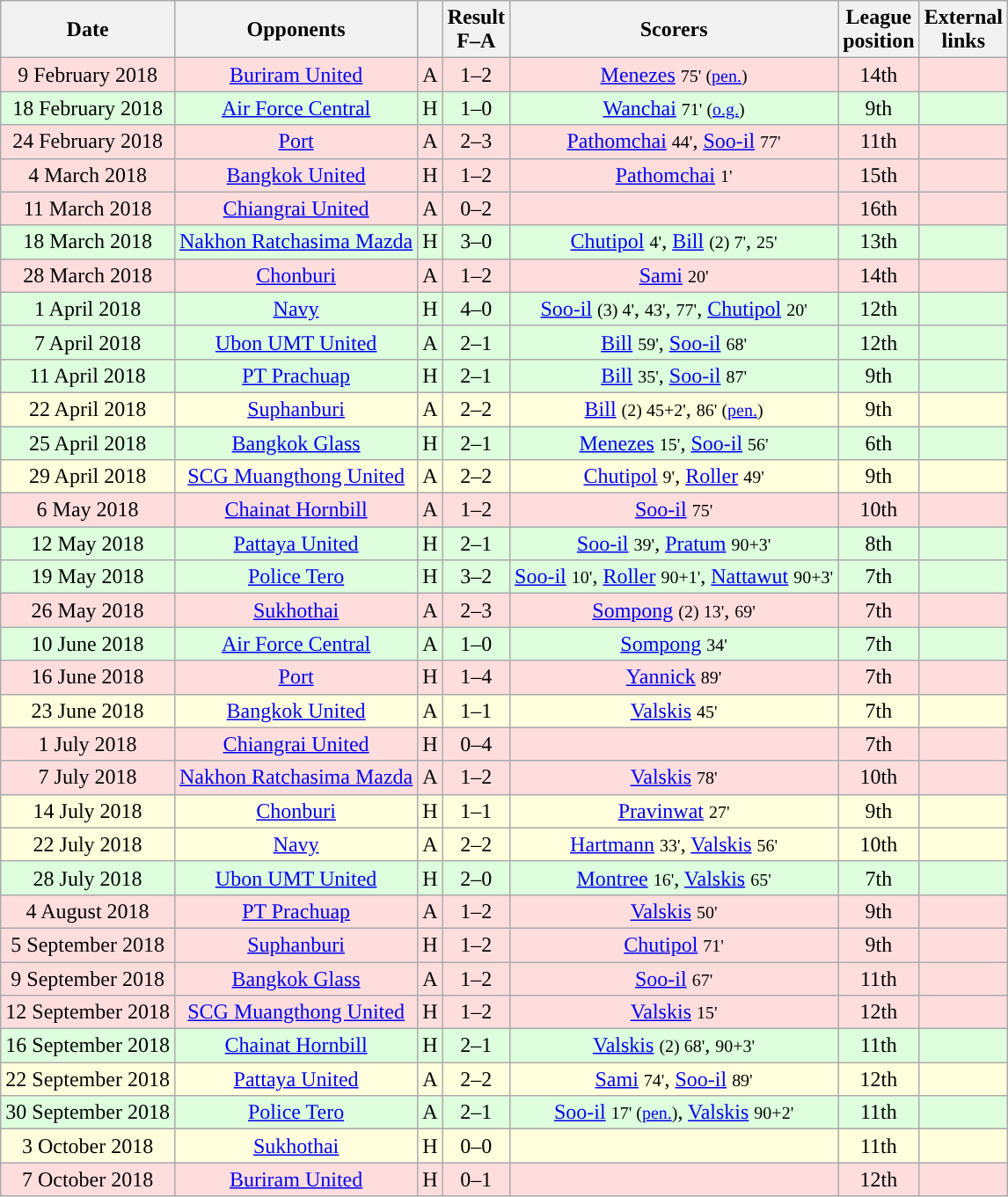<table class="wikitable" style="text-align:center">
<tr>
<th>Date</th>
<th>Opponents</th>
<th></th>
<th>Result<br>F–A</th>
<th>Scorers</th>
<th>League<br>position</th>
<th>External<br>links</th>
</tr>
<tr bgcolor="#ffdddd">
<td nowrap>9 February 2018</td>
<td nowrap><a href='#'>Buriram United</a></td>
<td>A</td>
<td nowrap>1–2</td>
<td nowrap><a href='#'>Menezes</a> <small>75' (<a href='#'>pen.</a>)</small></td>
<td nowrap>14th</td>
<td nowrap><small> </small></td>
</tr>
<tr bgcolor="#ddffdd">
<td nowrap>18 February 2018</td>
<td nowrap><a href='#'>Air Force Central</a></td>
<td>H</td>
<td nowrap>1–0</td>
<td nowrap><a href='#'>Wanchai</a> <small>71' (<a href='#'>o.g.</a>)</small></td>
<td nowrap>9th</td>
<td nowrap><small> </small></td>
</tr>
<tr bgcolor="#ffdddd">
<td nowrap>24 February 2018</td>
<td nowrap><a href='#'>Port</a></td>
<td>A</td>
<td nowrap>2–3</td>
<td nowrap><a href='#'>Pathomchai</a> <small>44'</small>, <a href='#'>Soo-il</a> <small>77'</small></td>
<td nowrap>11th</td>
<td nowrap><small> </small></td>
</tr>
<tr bgcolor="#ffdddd">
<td nowrap>4 March 2018</td>
<td nowrap><a href='#'>Bangkok United</a></td>
<td>H</td>
<td nowrap>1–2</td>
<td nowrap><a href='#'>Pathomchai</a> <small>1'</small></td>
<td nowrap>15th</td>
<td nowrap><small> </small></td>
</tr>
<tr bgcolor="#ffdddd">
<td nowrap>11 March 2018</td>
<td nowrap><a href='#'>Chiangrai United</a></td>
<td>A</td>
<td nowrap>0–2</td>
<td nowrap></td>
<td nowrap>16th</td>
<td nowrap><small> </small></td>
</tr>
<tr bgcolor="#ddffdd">
<td nowrap>18 March 2018</td>
<td nowrap><a href='#'>Nakhon Ratchasima Mazda</a></td>
<td>H</td>
<td nowrap>3–0</td>
<td nowrap><a href='#'>Chutipol</a> <small>4'</small>, <a href='#'>Bill</a> <small>(2) 7'</small>, <small>25'</small></td>
<td nowrap>13th</td>
<td nowrap><small> </small></td>
</tr>
<tr bgcolor="#ffdddd">
<td nowrap>28 March 2018</td>
<td nowrap><a href='#'>Chonburi</a></td>
<td>A</td>
<td nowrap>1–2</td>
<td nowrap><a href='#'>Sami</a> <small>20'</small></td>
<td nowrap>14th</td>
<td nowrap><small> </small></td>
</tr>
<tr bgcolor="#ddffdd">
<td nowrap>1 April 2018</td>
<td nowrap><a href='#'>Navy</a></td>
<td>H</td>
<td nowrap>4–0</td>
<td nowrap><a href='#'>Soo-il</a> <small>(3) 4'</small>, <small>43'</small>, <small>77'</small>, <a href='#'>Chutipol</a> <small>20'</small></td>
<td nowrap>12th</td>
<td nowrap><small> </small></td>
</tr>
<tr bgcolor="#ddffdd">
<td nowrap>7 April 2018</td>
<td nowrap><a href='#'>Ubon UMT United</a></td>
<td>A</td>
<td nowrap>2–1</td>
<td nowrap><a href='#'>Bill</a> <small>59'</small>, <a href='#'>Soo-il</a> <small>68'</small></td>
<td nowrap>12th</td>
<td nowrap><small> </small></td>
</tr>
<tr bgcolor="#ddffdd">
<td nowrap>11 April 2018</td>
<td nowrap><a href='#'>PT Prachuap</a></td>
<td>H</td>
<td nowrap>2–1</td>
<td nowrap><a href='#'>Bill</a> <small>35'</small>, <a href='#'>Soo-il</a> <small>87'</small></td>
<td nowrap>9th</td>
<td nowrap><small> </small></td>
</tr>
<tr bgcolor="#ffffdd">
<td nowrap>22 April 2018</td>
<td nowrap><a href='#'>Suphanburi</a></td>
<td>A</td>
<td nowrap>2–2</td>
<td nowrap><a href='#'>Bill</a> <small>(2) 45+2'</small>, <small>86' (<a href='#'>pen.</a>)</small></td>
<td nowrap>9th</td>
<td nowrap><small> </small></td>
</tr>
<tr bgcolor="#ddffdd">
<td nowrap>25 April 2018</td>
<td nowrap><a href='#'>Bangkok Glass</a></td>
<td>H</td>
<td nowrap>2–1</td>
<td nowrap><a href='#'>Menezes</a> <small>15'</small>, <a href='#'>Soo-il</a> <small>56'</small></td>
<td nowrap>6th</td>
<td nowrap><small> </small></td>
</tr>
<tr bgcolor="#ffffdd">
<td nowrap>29 April 2018</td>
<td nowrap><a href='#'>SCG Muangthong United</a></td>
<td>A</td>
<td nowrap>2–2</td>
<td nowrap><a href='#'>Chutipol</a> <small>9'</small>, <a href='#'>Roller</a> <small>49'</small></td>
<td nowrap>9th</td>
<td nowrap><small> </small></td>
</tr>
<tr bgcolor="#ffdddd">
<td nowrap>6 May 2018</td>
<td nowrap><a href='#'>Chainat Hornbill</a></td>
<td>A</td>
<td nowrap>1–2</td>
<td nowrap><a href='#'>Soo-il</a> <small>75'</small></td>
<td nowrap>10th</td>
<td nowrap><small> </small></td>
</tr>
<tr bgcolor="#ddffdd">
<td nowrap>12 May 2018</td>
<td nowrap><a href='#'>Pattaya United</a></td>
<td>H</td>
<td nowrap>2–1</td>
<td nowrap><a href='#'>Soo-il</a> <small>39'</small>, <a href='#'>Pratum</a> <small>90+3'</small></td>
<td nowrap>8th</td>
<td nowrap><small> </small></td>
</tr>
<tr bgcolor="#ddffdd">
<td nowrap>19 May 2018</td>
<td nowrap><a href='#'>Police Tero</a></td>
<td>H</td>
<td nowrap>3–2</td>
<td nowrap><a href='#'>Soo-il</a> <small>10'</small>, <a href='#'>Roller</a> <small>90+1'</small>, <a href='#'>Nattawut</a> <small>90+3'</small></td>
<td nowrap>7th</td>
<td nowrap><small> </small></td>
</tr>
<tr bgcolor="#ffdddd">
<td nowrap>26 May 2018</td>
<td nowrap><a href='#'>Sukhothai</a></td>
<td>A</td>
<td nowrap>2–3</td>
<td nowrap><a href='#'>Sompong</a> <small>(2) 13'</small>, <small>69'</small></td>
<td nowrap>7th</td>
<td nowrap><small> </small></td>
</tr>
<tr bgcolor="#ddffdd">
<td nowrap>10 June 2018</td>
<td nowrap><a href='#'>Air Force Central</a></td>
<td>A</td>
<td nowrap>1–0</td>
<td nowrap><a href='#'>Sompong</a> <small>34'</small></td>
<td nowrap>7th</td>
<td nowrap><small> </small></td>
</tr>
<tr bgcolor="#ffdddd">
<td nowrap>16 June 2018</td>
<td nowrap><a href='#'>Port</a></td>
<td>H</td>
<td nowrap>1–4</td>
<td nowrap><a href='#'>Yannick</a> <small>89'</small></td>
<td nowrap>7th</td>
<td nowrap><small> </small></td>
</tr>
<tr bgcolor="#ffffdd">
<td nowrap>23 June 2018</td>
<td nowrap><a href='#'>Bangkok United</a></td>
<td>A</td>
<td nowrap>1–1</td>
<td nowrap><a href='#'>Valskis</a> <small>45'</small></td>
<td nowrap>7th</td>
<td nowrap><small> </small></td>
</tr>
<tr bgcolor="#ffdddd">
<td nowrap>1 July 2018</td>
<td nowrap><a href='#'>Chiangrai United</a></td>
<td>H</td>
<td nowrap>0–4</td>
<td nowrap></td>
<td nowrap>7th</td>
<td nowrap><small> </small></td>
</tr>
<tr bgcolor="#ffdddd">
<td nowrap>7 July 2018</td>
<td nowrap><a href='#'>Nakhon Ratchasima Mazda</a></td>
<td>A</td>
<td nowrap>1–2</td>
<td nowrap><a href='#'>Valskis</a> <small>78'</small></td>
<td nowrap>10th</td>
<td nowrap><small> </small></td>
</tr>
<tr bgcolor="#ffffdd">
<td nowrap>14 July 2018</td>
<td nowrap><a href='#'>Chonburi</a></td>
<td>H</td>
<td nowrap>1–1</td>
<td nowrap><a href='#'>Pravinwat</a> <small>27'</small></td>
<td nowrap>9th</td>
<td nowrap><small> </small></td>
</tr>
<tr bgcolor="#ffffdd">
<td nowrap>22 July 2018</td>
<td nowrap><a href='#'>Navy</a></td>
<td>A</td>
<td nowrap>2–2</td>
<td nowrap><a href='#'>Hartmann</a> <small>33'</small>, <a href='#'>Valskis</a> <small>56'</small></td>
<td nowrap>10th</td>
<td nowrap><small> </small></td>
</tr>
<tr bgcolor="#ddffdd">
<td nowrap>28 July 2018</td>
<td nowrap><a href='#'>Ubon UMT United</a></td>
<td>H</td>
<td nowrap>2–0</td>
<td nowrap><a href='#'>Montree</a> <small>16'</small>, <a href='#'>Valskis</a> <small>65'</small></td>
<td nowrap>7th</td>
<td nowrap><small> </small></td>
</tr>
<tr bgcolor="#ffdddd">
<td nowrap>4 August 2018</td>
<td nowrap><a href='#'>PT Prachuap</a></td>
<td>A</td>
<td nowrap>1–2</td>
<td nowrap><a href='#'>Valskis</a> <small>50'</small></td>
<td nowrap>9th</td>
<td nowrap><small> </small></td>
</tr>
<tr bgcolor="#ffdddd">
<td nowrap>5 September 2018</td>
<td nowrap><a href='#'>Suphanburi</a></td>
<td>H</td>
<td nowrap>1–2</td>
<td nowrap><a href='#'>Chutipol</a> <small>71'</small></td>
<td nowrap>9th</td>
<td nowrap><small> </small></td>
</tr>
<tr bgcolor="#ffdddd">
<td nowrap>9 September 2018</td>
<td nowrap><a href='#'>Bangkok Glass</a></td>
<td>A</td>
<td nowrap>1–2</td>
<td nowrap><a href='#'>Soo-il</a> <small>67'</small></td>
<td nowrap>11th</td>
<td nowrap><small> </small></td>
</tr>
<tr bgcolor="#ffdddd">
<td nowrap>12 September 2018</td>
<td nowrap><a href='#'>SCG Muangthong United</a></td>
<td>H</td>
<td nowrap>1–2</td>
<td nowrap><a href='#'>Valskis</a> <small>15'</small></td>
<td nowrap>12th</td>
<td nowrap><small> </small></td>
</tr>
<tr bgcolor="#ddffdd">
<td nowrap>16 September 2018</td>
<td nowrap><a href='#'>Chainat Hornbill</a></td>
<td>H</td>
<td nowrap>2–1</td>
<td nowrap><a href='#'>Valskis</a> <small>(2) 68'</small>, <small>90+3'</small></td>
<td nowrap>11th</td>
<td nowrap><small> </small></td>
</tr>
<tr bgcolor="#ffffdd">
<td nowrap>22 September 2018</td>
<td nowrap><a href='#'>Pattaya United</a></td>
<td>A</td>
<td nowrap>2–2</td>
<td nowrap><a href='#'>Sami</a> <small>74'</small>, <a href='#'>Soo-il</a> <small>89'</small></td>
<td nowrap>12th</td>
<td nowrap><small> </small></td>
</tr>
<tr bgcolor="#ddffdd">
<td nowrap>30 September 2018</td>
<td nowrap><a href='#'>Police Tero</a></td>
<td>A</td>
<td nowrap>2–1</td>
<td nowrap><a href='#'>Soo-il</a> <small>17' (<a href='#'>pen.</a>)</small>, <a href='#'>Valskis</a> <small>90+2'</small></td>
<td nowrap>11th</td>
<td nowrap><small> </small></td>
</tr>
<tr bgcolor="#ffffdd">
<td nowrap>3 October 2018</td>
<td nowrap><a href='#'>Sukhothai</a></td>
<td>H</td>
<td nowrap>0–0</td>
<td nowrap></td>
<td nowrap>11th</td>
<td nowrap><small> </small></td>
</tr>
<tr bgcolor="#ffdddd">
<td nowrap>7 October 2018</td>
<td nowrap><a href='#'>Buriram United</a></td>
<td>H</td>
<td nowrap>0–1</td>
<td nowrap></td>
<td nowrap>12th</td>
<td nowrap><small> </small></td>
</tr>
</table>
